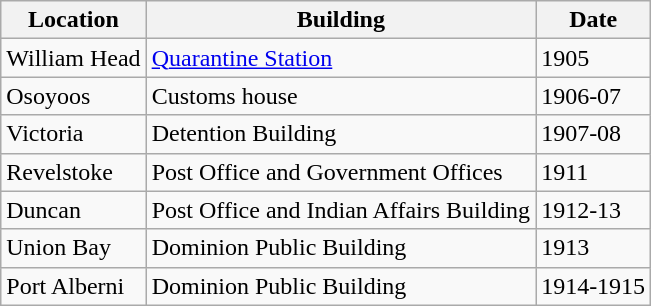<table class="wikitable">
<tr>
<th>Location</th>
<th>Building</th>
<th>Date</th>
</tr>
<tr>
<td> William Head</td>
<td><a href='#'>Quarantine Station</a></td>
<td>1905</td>
</tr>
<tr>
<td> Osoyoos</td>
<td>Customs house</td>
<td>1906-07</td>
</tr>
<tr>
<td> Victoria</td>
<td>Detention Building</td>
<td>1907-08</td>
</tr>
<tr>
<td> Revelstoke</td>
<td>Post Office and Government Offices</td>
<td>1911</td>
</tr>
<tr>
<td> Duncan</td>
<td>Post Office and Indian Affairs Building</td>
<td>1912-13</td>
</tr>
<tr>
<td> Union Bay</td>
<td>Dominion Public Building</td>
<td>1913</td>
</tr>
<tr>
<td> Port Alberni</td>
<td>Dominion Public Building</td>
<td>1914-1915</td>
</tr>
</table>
